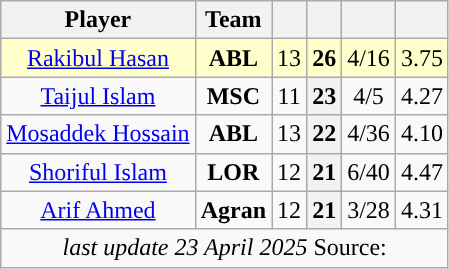<table class="wikitable sortable" style="text-align:center">
<tr>
<th class="unsortable">Player</th>
<th>Team</th>
<th></th>
<th></th>
<th></th>
<th></th>
</tr>
<tr style="background:#ffc">
<td><a href='#'>Rakibul Hasan</a></td>
<td><strong>ABL</strong></td>
<td>13</td>
<th style="background:#ffc">26</th>
<td>4/16</td>
<td>3.75</td>
</tr>
<tr>
<td><a href='#'>Taijul Islam</a></td>
<td><strong>MSC</strong></td>
<td>11</td>
<th>23</th>
<td>4/5</td>
<td>4.27</td>
</tr>
<tr>
<td><a href='#'>Mosaddek Hossain</a></td>
<td><strong>ABL</strong></td>
<td>13</td>
<th>22</th>
<td>4/36</td>
<td>4.10</td>
</tr>
<tr>
<td><a href='#'>Shoriful Islam</a></td>
<td><strong>LOR</strong></td>
<td>12</td>
<th>21</th>
<td>6/40</td>
<td>4.47</td>
</tr>
<tr>
<td><a href='#'>Arif Ahmed</a></td>
<td><strong>Agran</strong></td>
<td>12</td>
<th>21</th>
<td>3/28</td>
<td>4.31</td>
</tr>
<tr>
<td colspan="6"><em>last update 23 April 2025</em> Source: </td>
</tr>
</table>
